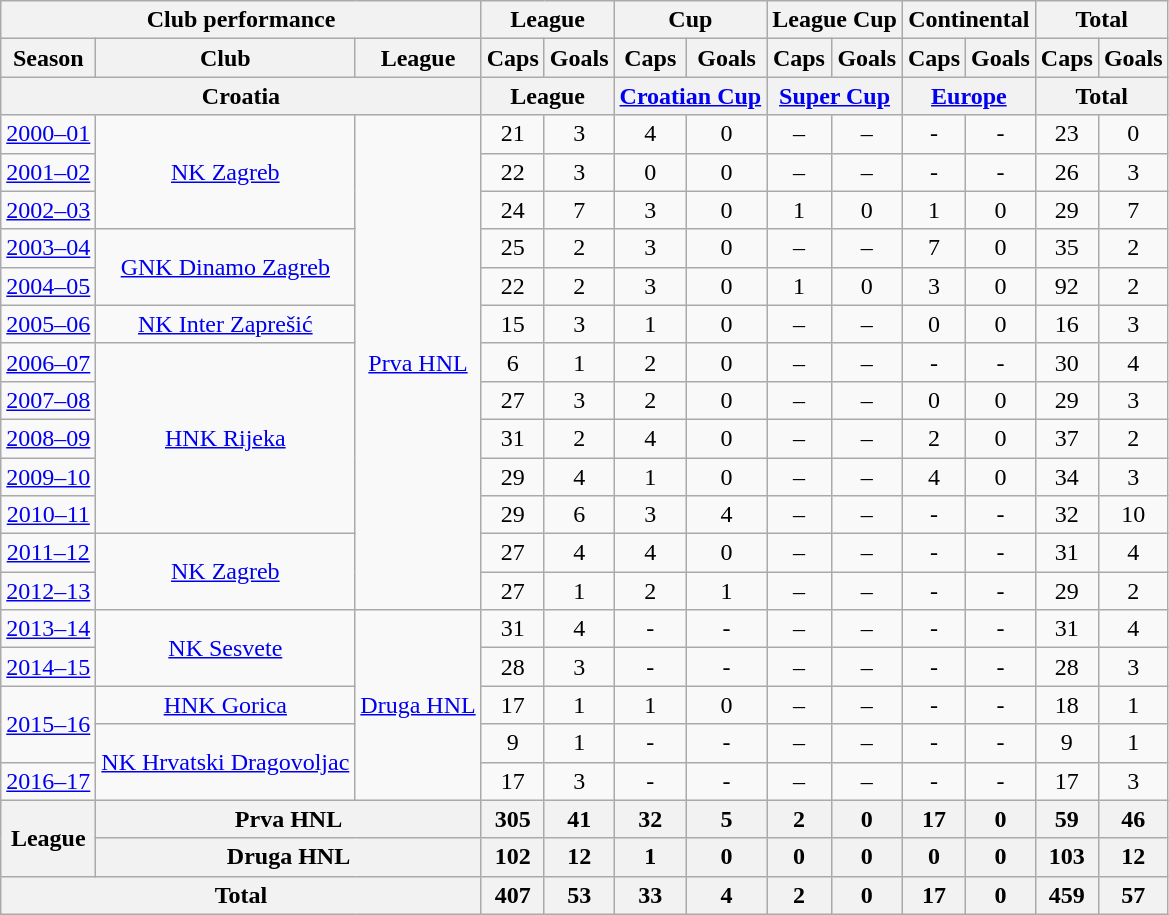<table class="wikitable" style="text-align:center;">
<tr>
<th colspan=3>Club performance</th>
<th colspan=2>League</th>
<th colspan=2>Cup</th>
<th colspan=2>League Cup</th>
<th colspan=2>Continental</th>
<th colspan=2>Total</th>
</tr>
<tr>
<th>Season</th>
<th>Club</th>
<th>League</th>
<th>Caps</th>
<th>Goals</th>
<th>Caps</th>
<th>Goals</th>
<th>Caps</th>
<th>Goals</th>
<th>Caps</th>
<th>Goals</th>
<th>Caps</th>
<th>Goals</th>
</tr>
<tr>
<th colspan=3>Croatia</th>
<th colspan=2>League</th>
<th colspan=2><a href='#'>Croatian Cup</a></th>
<th colspan=2><a href='#'>Super Cup</a></th>
<th colspan=2><a href='#'>Europe</a></th>
<th colspan=2>Total</th>
</tr>
<tr>
<td><a href='#'>2000–01</a></td>
<td rowspan="3"><a href='#'>NK Zagreb</a></td>
<td rowspan="13"><a href='#'>Prva HNL</a></td>
<td>21</td>
<td>3</td>
<td>4</td>
<td>0</td>
<td>–</td>
<td>–</td>
<td>-</td>
<td>-</td>
<td>23</td>
<td>0</td>
</tr>
<tr>
<td><a href='#'>2001–02</a></td>
<td>22</td>
<td>3</td>
<td>0</td>
<td>0</td>
<td>–</td>
<td>–</td>
<td>-</td>
<td>-</td>
<td>26</td>
<td>3</td>
</tr>
<tr>
<td><a href='#'>2002–03</a></td>
<td>24</td>
<td>7</td>
<td>3</td>
<td>0</td>
<td>1</td>
<td>0</td>
<td>1</td>
<td>0</td>
<td>29</td>
<td>7</td>
</tr>
<tr>
<td><a href='#'>2003–04</a></td>
<td rowspan="2"><a href='#'>GNK Dinamo Zagreb</a></td>
<td>25</td>
<td>2</td>
<td>3</td>
<td>0</td>
<td>–</td>
<td>–</td>
<td>7</td>
<td>0</td>
<td>35</td>
<td>2</td>
</tr>
<tr>
<td><a href='#'>2004–05</a></td>
<td>22</td>
<td>2</td>
<td>3</td>
<td>0</td>
<td>1</td>
<td>0</td>
<td>3</td>
<td>0</td>
<td>92</td>
<td>2</td>
</tr>
<tr>
<td><a href='#'>2005–06</a></td>
<td rowspan="1"><a href='#'>NK Inter Zaprešić</a></td>
<td>15</td>
<td>3</td>
<td>1</td>
<td>0</td>
<td>–</td>
<td>–</td>
<td>0</td>
<td>0</td>
<td>16</td>
<td>3</td>
</tr>
<tr>
<td><a href='#'>2006–07</a></td>
<td rowspan="5"><a href='#'>HNK Rijeka</a></td>
<td>6</td>
<td>1</td>
<td>2</td>
<td>0</td>
<td>–</td>
<td>–</td>
<td>-</td>
<td>-</td>
<td>30</td>
<td>4</td>
</tr>
<tr>
<td><a href='#'>2007–08</a></td>
<td>27</td>
<td>3</td>
<td>2</td>
<td>0</td>
<td>–</td>
<td>–</td>
<td>0</td>
<td>0</td>
<td>29</td>
<td>3</td>
</tr>
<tr>
<td><a href='#'>2008–09</a></td>
<td>31</td>
<td>2</td>
<td>4</td>
<td>0</td>
<td>–</td>
<td>–</td>
<td>2</td>
<td>0</td>
<td>37</td>
<td>2</td>
</tr>
<tr>
<td><a href='#'>2009–10</a></td>
<td>29</td>
<td>4</td>
<td>1</td>
<td>0</td>
<td>–</td>
<td>–</td>
<td>4</td>
<td>0</td>
<td>34</td>
<td>3</td>
</tr>
<tr>
<td><a href='#'>2010–11</a></td>
<td>29</td>
<td>6</td>
<td>3</td>
<td>4</td>
<td>–</td>
<td>–</td>
<td>-</td>
<td>-</td>
<td>32</td>
<td>10</td>
</tr>
<tr>
<td><a href='#'>2011–12</a></td>
<td rowspan="2"><a href='#'>NK Zagreb</a></td>
<td>27</td>
<td>4</td>
<td>4</td>
<td>0</td>
<td>–</td>
<td>–</td>
<td>-</td>
<td>-</td>
<td>31</td>
<td>4</td>
</tr>
<tr>
<td><a href='#'>2012–13</a></td>
<td>27</td>
<td>1</td>
<td>2</td>
<td>1</td>
<td>–</td>
<td>–</td>
<td>-</td>
<td>-</td>
<td>29</td>
<td>2</td>
</tr>
<tr>
<td><a href='#'>2013–14</a></td>
<td rowspan="2"><a href='#'>NK Sesvete</a></td>
<td rowspan="5"><a href='#'>Druga HNL</a></td>
<td>31</td>
<td>4</td>
<td>-</td>
<td>-</td>
<td>–</td>
<td>–</td>
<td>-</td>
<td>-</td>
<td>31</td>
<td>4</td>
</tr>
<tr>
<td><a href='#'>2014–15</a></td>
<td>28</td>
<td>3</td>
<td>-</td>
<td>-</td>
<td>–</td>
<td>–</td>
<td>-</td>
<td>-</td>
<td>28</td>
<td>3</td>
</tr>
<tr>
<td rowspan="2"><a href='#'>2015–16</a></td>
<td rowspan="1"><a href='#'>HNK Gorica</a></td>
<td>17</td>
<td>1</td>
<td>1</td>
<td>0</td>
<td>–</td>
<td>–</td>
<td>-</td>
<td>-</td>
<td>18</td>
<td>1</td>
</tr>
<tr>
<td rowspan="2"><a href='#'>NK Hrvatski Dragovoljac</a></td>
<td>9</td>
<td>1</td>
<td>-</td>
<td>-</td>
<td>–</td>
<td>–</td>
<td>-</td>
<td>-</td>
<td>9</td>
<td>1</td>
</tr>
<tr>
<td><a href='#'>2016–17</a></td>
<td>17</td>
<td>3</td>
<td>-</td>
<td>-</td>
<td>–</td>
<td>–</td>
<td>-</td>
<td>-</td>
<td>17</td>
<td>3</td>
</tr>
<tr>
<th rowspan=2>League</th>
<th colspan=2>Prva HNL</th>
<th>305</th>
<th>41</th>
<th>32</th>
<th>5</th>
<th>2</th>
<th>0</th>
<th>17</th>
<th>0</th>
<th>59</th>
<th>46</th>
</tr>
<tr>
<th colspan=2>Druga HNL</th>
<th>102</th>
<th>12</th>
<th>1</th>
<th>0</th>
<th>0</th>
<th>0</th>
<th>0</th>
<th>0</th>
<th>103</th>
<th>12</th>
</tr>
<tr>
<th colspan=3>Total</th>
<th>407</th>
<th>53</th>
<th>33</th>
<th>4</th>
<th>2</th>
<th>0</th>
<th>17</th>
<th>0</th>
<th>459</th>
<th>57</th>
</tr>
</table>
